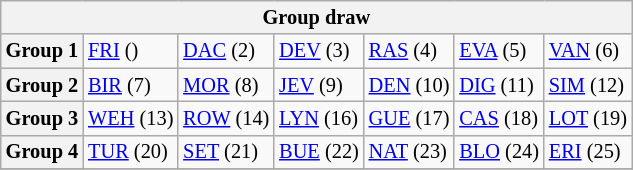<table class="wikitable" style="text-align:center; font-size:85%">
<tr>
<th colspan="7">Group draw</th>
</tr>
<tr>
<th>Group 1</th>
<td align="left"> <a href='#'>FRI</a> ()</td>
<td align="left"> <a href='#'>DAC</a> (2)</td>
<td align="left"> <a href='#'>DEV</a> (3)</td>
<td align="left"> <a href='#'>RAS</a> (4)</td>
<td align="left"> <a href='#'>EVA</a> (5)</td>
<td align="left"> <a href='#'>VAN</a> (6)</td>
</tr>
<tr>
<th>Group 2</th>
<td align="left"> <a href='#'>BIR</a> (7)</td>
<td align="left"> <a href='#'>MOR</a> (8)</td>
<td align="left"> <a href='#'>JEV</a> (9)</td>
<td align="left"> <a href='#'>DEN</a> (10)</td>
<td align="left"> <a href='#'>DIG</a> (11)</td>
<td align="left"> <a href='#'>SIM</a> (12)</td>
</tr>
<tr>
<th>Group 3</th>
<td align="left"> <a href='#'>WEH</a> (13)</td>
<td align="left"> <a href='#'>ROW</a> (14)</td>
<td align="left"> <a href='#'>LYN</a> (16)</td>
<td align="left"> <a href='#'>GUE</a> (17)</td>
<td align="left"> <a href='#'>CAS</a> (18)</td>
<td align="left"> <a href='#'>LOT</a> (19)</td>
</tr>
<tr>
<th>Group 4</th>
<td align="left"> <a href='#'>TUR</a> (20)</td>
<td align="left"> <a href='#'>SET</a> (21)</td>
<td align="left"> <a href='#'>BUE</a> (22)</td>
<td align="left"> <a href='#'>NAT</a> (23)</td>
<td align="left"> <a href='#'>BLO</a> (24)</td>
<td align="left"> <a href='#'>ERI</a> (25)</td>
</tr>
<tr>
</tr>
</table>
